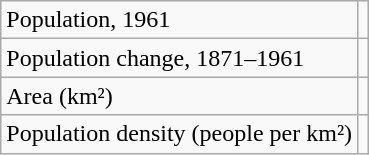<table class="wikitable">
<tr>
<td>Population, 1961</td>
<td></td>
</tr>
<tr>
<td>Population change, 1871–1961</td>
<td></td>
</tr>
<tr>
<td>Area (km²)</td>
<td></td>
</tr>
<tr>
<td>Population density (people per km²)</td>
<td></td>
</tr>
</table>
